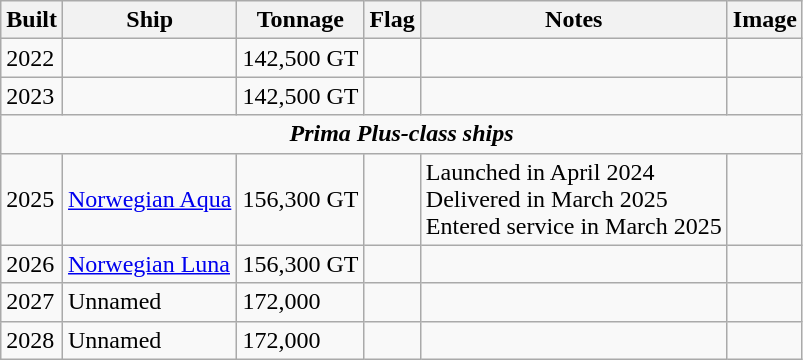<table class="wikitable sortable">
<tr>
<th>Built</th>
<th>Ship</th>
<th>Tonnage</th>
<th>Flag</th>
<th>Notes</th>
<th>Image</th>
</tr>
<tr>
<td>2022</td>
<td></td>
<td>142,500 GT</td>
<td></td>
<td></td>
<td></td>
</tr>
<tr>
<td>2023</td>
<td></td>
<td>142,500 GT</td>
<td></td>
<td></td>
<td></td>
</tr>
<tr>
<td colspan="6" align="center"><strong><em>Prima<em> Plus-class ships<strong></td>
</tr>
<tr>
<td>2025</td>
<td></em><a href='#'>Norwegian Aqua</a><em></td>
<td>156,300 GT</td>
<td></td>
<td>Launched in April 2024<br>Delivered in March 2025<br>Entered service in March 2025</td>
<td></td>
</tr>
<tr>
<td>2026</td>
<td></em><a href='#'>Norwegian Luna</a><em></td>
<td>156,300 GT</td>
<td></td>
<td></td>
<td></td>
</tr>
<tr>
<td>2027</td>
<td>Unnamed</td>
<td>172,000</td>
<td></td>
<td></td>
<td></td>
</tr>
<tr>
<td>2028</td>
<td>Unnamed</td>
<td>172,000</td>
<td></td>
<td></td>
<td></td>
</tr>
</table>
